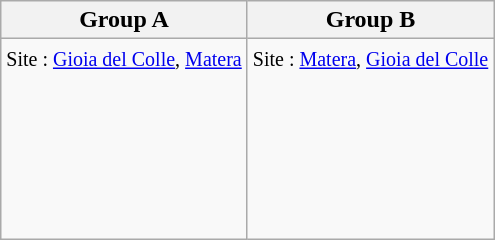<table class="wikitable">
<tr>
<th width=50%>Group A</th>
<th width=50%>Group B</th>
</tr>
<tr>
<td><small>Site : <a href='#'>Gioia del Colle</a>, <a href='#'>Matera</a> </small><br> <br>
 <br>
 <br>
 <br>
 <br>
 <br></td>
<td><small>Site : <a href='#'>Matera</a>, <a href='#'>Gioia del Colle</a> </small><br> <br>
 <br>
 <br>
 <br>
 <br>
 <br></td>
</tr>
</table>
